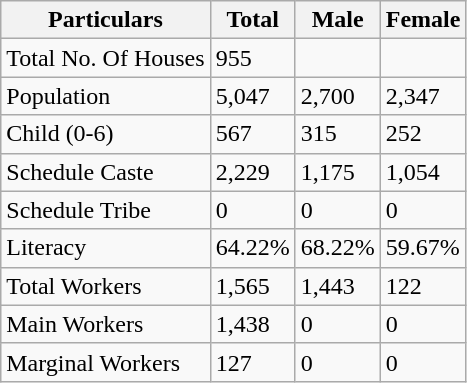<table class="wikitable">
<tr>
<th>Particulars</th>
<th>Total</th>
<th>Male</th>
<th>Female</th>
</tr>
<tr>
<td>Total No. Of Houses</td>
<td>955</td>
<td></td>
<td></td>
</tr>
<tr>
<td>Population</td>
<td>5,047</td>
<td>2,700</td>
<td>2,347</td>
</tr>
<tr>
<td>Child (0-6)</td>
<td>567</td>
<td>315</td>
<td>252</td>
</tr>
<tr>
<td>Schedule Caste</td>
<td>2,229</td>
<td>1,175</td>
<td>1,054</td>
</tr>
<tr>
<td>Schedule Tribe</td>
<td>0</td>
<td>0</td>
<td>0</td>
</tr>
<tr>
<td>Literacy</td>
<td>64.22%</td>
<td>68.22%</td>
<td>59.67%</td>
</tr>
<tr>
<td>Total Workers</td>
<td>1,565</td>
<td>1,443</td>
<td>122</td>
</tr>
<tr>
<td>Main Workers</td>
<td>1,438</td>
<td>0</td>
<td>0</td>
</tr>
<tr>
<td>Marginal Workers</td>
<td>127</td>
<td>0</td>
<td>0</td>
</tr>
</table>
